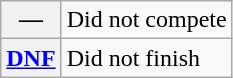<table class="wikitable">
<tr>
<th scope="row">—</th>
<td>Did not compete</td>
</tr>
<tr>
<th scope="row"><a href='#'>DNF</a></th>
<td>Did not finish</td>
</tr>
</table>
